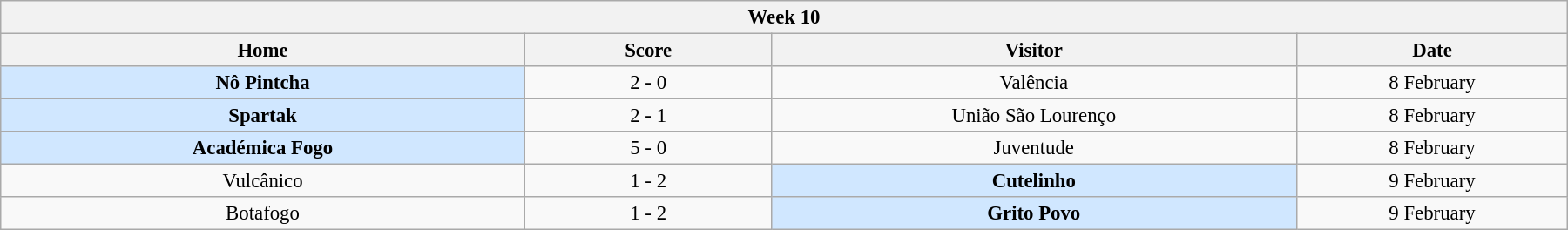<table class="wikitable" style="margin:1em auto; font-size:95%; text-align: center; width: 95%;">
<tr>
<th colspan="12"  style="with:100%; text-align:center;">Week 10</th>
</tr>
<tr>
<th style="width:200px;">Home</th>
<th width="90">Score</th>
<th style="width:200px;">Visitor</th>
<th style="width:100px;">Date</th>
</tr>
<tr align=center>
<td style="background:#d0e7ff;"><strong>Nô Pintcha</strong></td>
<td>2 - 0</td>
<td>Valência</td>
<td>8 February</td>
</tr>
<tr align=center>
<td style="background:#d0e7ff;"><strong>Spartak</strong></td>
<td>2 - 1</td>
<td>União São Lourenço</td>
<td>8 February</td>
</tr>
<tr align=center>
<td style="background:#d0e7ff;"><strong>Académica Fogo</strong></td>
<td>5 - 0</td>
<td>Juventude</td>
<td>8 February</td>
</tr>
<tr align=center>
<td>Vulcânico</td>
<td>1 - 2</td>
<td style="background:#d0e7ff;"><strong>Cutelinho</strong></td>
<td>9 February</td>
</tr>
<tr align=center>
<td>Botafogo</td>
<td>1 - 2</td>
<td style="background:#d0e7ff;"><strong>Grito Povo</strong></td>
<td>9 February</td>
</tr>
</table>
